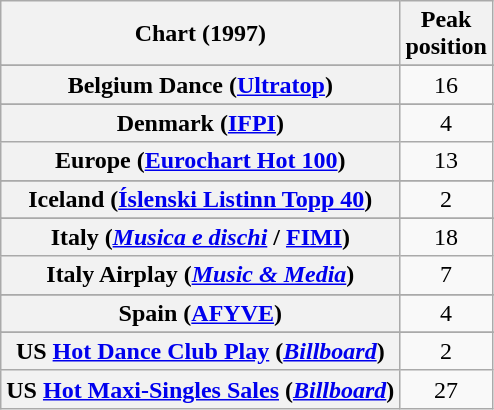<table class="wikitable sortable plainrowheaders" style="text-align:center">
<tr>
<th>Chart (1997)</th>
<th>Peak<br>position</th>
</tr>
<tr>
</tr>
<tr>
</tr>
<tr>
</tr>
<tr>
</tr>
<tr>
<th scope="row">Belgium Dance (<a href='#'>Ultratop</a>)</th>
<td>16</td>
</tr>
<tr>
</tr>
<tr>
<th scope="row">Denmark (<a href='#'>IFPI</a>)</th>
<td>4</td>
</tr>
<tr>
<th scope="row">Europe (<a href='#'>Eurochart Hot 100</a>)</th>
<td>13</td>
</tr>
<tr>
</tr>
<tr>
</tr>
<tr>
</tr>
<tr>
<th scope="row">Iceland (<a href='#'>Íslenski Listinn Topp 40</a>)</th>
<td>2</td>
</tr>
<tr>
</tr>
<tr>
<th scope="row">Italy (<em><a href='#'>Musica e dischi</a></em> / <a href='#'>FIMI</a>)</th>
<td>18</td>
</tr>
<tr>
<th scope="row">Italy Airplay (<em><a href='#'>Music & Media</a></em>)</th>
<td>7</td>
</tr>
<tr>
</tr>
<tr>
</tr>
<tr>
</tr>
<tr>
</tr>
<tr>
<th scope="row">Spain (<a href='#'>AFYVE</a>)</th>
<td>4</td>
</tr>
<tr>
</tr>
<tr>
</tr>
<tr>
</tr>
<tr>
</tr>
<tr>
</tr>
<tr>
<th scope="row">US <a href='#'>Hot Dance Club Play</a> (<em><a href='#'>Billboard</a></em>)</th>
<td>2</td>
</tr>
<tr>
<th scope="row">US <a href='#'>Hot Maxi-Singles Sales</a> (<em><a href='#'>Billboard</a></em>)</th>
<td>27</td>
</tr>
</table>
